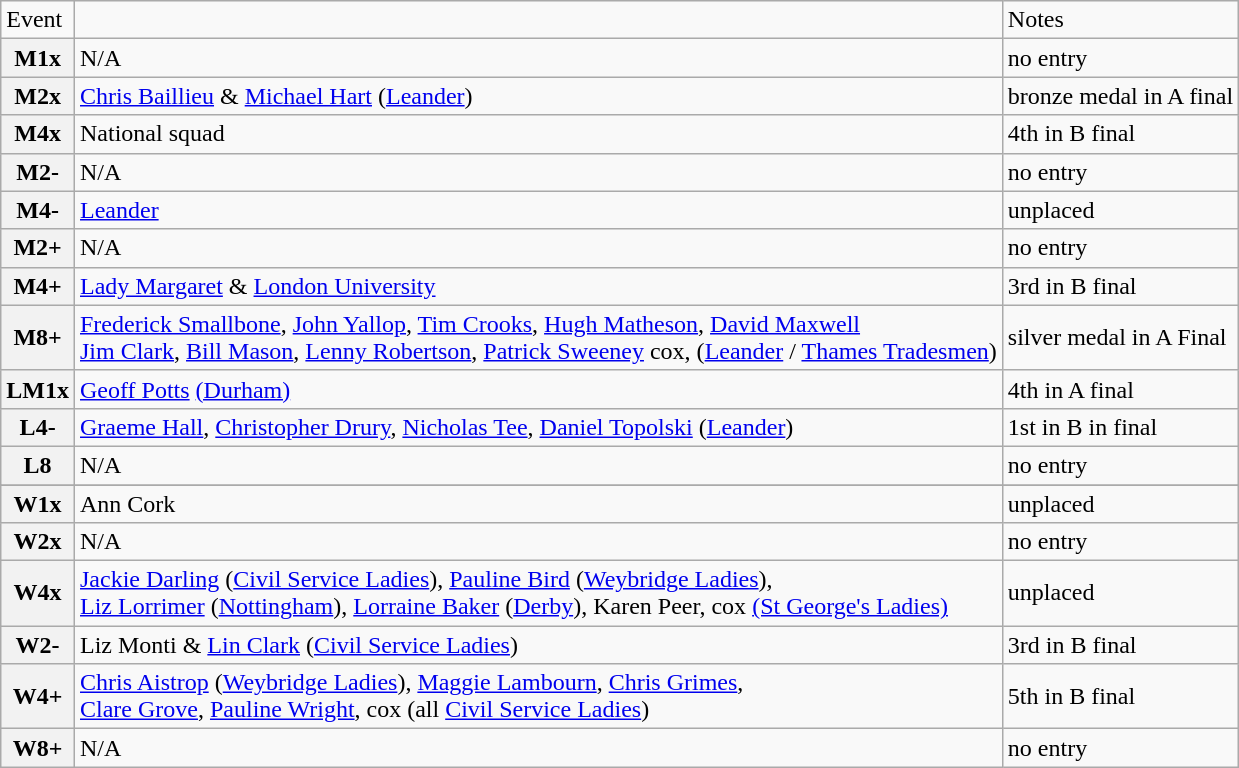<table class="wikitable">
<tr>
<td>Event</td>
<td></td>
<td>Notes</td>
</tr>
<tr>
<th>M1x</th>
<td>N/A</td>
<td>no entry</td>
</tr>
<tr>
<th>M2x</th>
<td><a href='#'>Chris Baillieu</a> & <a href='#'>Michael Hart</a> (<a href='#'>Leander</a>)</td>
<td>bronze medal in A final</td>
</tr>
<tr>
<th>M4x</th>
<td>National squad</td>
<td>4th in B final</td>
</tr>
<tr>
<th>M2-</th>
<td>N/A</td>
<td>no entry</td>
</tr>
<tr>
<th>M4-</th>
<td><a href='#'>Leander</a></td>
<td>unplaced</td>
</tr>
<tr>
<th>M2+</th>
<td>N/A</td>
<td>no entry</td>
</tr>
<tr>
<th>M4+</th>
<td><a href='#'>Lady Margaret</a> & <a href='#'>London University</a></td>
<td>3rd in B final</td>
</tr>
<tr>
<th>M8+</th>
<td><a href='#'>Frederick Smallbone</a>, <a href='#'>John Yallop</a>, <a href='#'>Tim Crooks</a>, <a href='#'>Hugh Matheson</a>, <a href='#'>David Maxwell</a> <br> <a href='#'>Jim Clark</a>, <a href='#'>Bill Mason</a>, <a href='#'>Lenny Robertson</a>, <a href='#'>Patrick Sweeney</a> cox, (<a href='#'>Leander</a> / <a href='#'>Thames Tradesmen</a>)</td>
<td>silver medal in A Final</td>
</tr>
<tr>
<th>LM1x</th>
<td><a href='#'>Geoff Potts</a> <a href='#'>(Durham)</a></td>
<td>4th in A final</td>
</tr>
<tr>
<th>L4-</th>
<td><a href='#'>Graeme Hall</a>, <a href='#'>Christopher Drury</a>, <a href='#'>Nicholas Tee</a>, <a href='#'>Daniel Topolski</a> (<a href='#'>Leander</a>)</td>
<td>1st in B in final</td>
</tr>
<tr>
<th>L8</th>
<td>N/A</td>
<td>no entry</td>
</tr>
<tr>
</tr>
<tr>
<th>W1x</th>
<td>Ann Cork</td>
<td>unplaced</td>
</tr>
<tr>
<th>W2x</th>
<td>N/A</td>
<td>no entry</td>
</tr>
<tr>
<th>W4x</th>
<td><a href='#'>Jackie Darling</a> (<a href='#'>Civil Service Ladies</a>), <a href='#'>Pauline Bird</a> (<a href='#'>Weybridge Ladies</a>), <br><a href='#'>Liz Lorrimer</a> (<a href='#'>Nottingham</a>), <a href='#'>Lorraine Baker</a> (<a href='#'>Derby</a>), Karen Peer, cox <a href='#'>(St George's Ladies)</a></td>
<td>unplaced</td>
</tr>
<tr>
<th>W2-</th>
<td>Liz Monti & <a href='#'>Lin Clark</a> (<a href='#'>Civil Service Ladies</a>)</td>
<td>3rd in B final</td>
</tr>
<tr>
<th>W4+</th>
<td><a href='#'>Chris Aistrop</a> (<a href='#'>Weybridge Ladies</a>), <a href='#'>Maggie Lambourn</a>, <a href='#'>Chris Grimes</a>,<br> <a href='#'>Clare Grove</a>, <a href='#'>Pauline Wright</a>, cox (all <a href='#'>Civil Service Ladies</a>)</td>
<td>5th in B final</td>
</tr>
<tr>
<th>W8+</th>
<td>N/A</td>
<td>no entry</td>
</tr>
</table>
